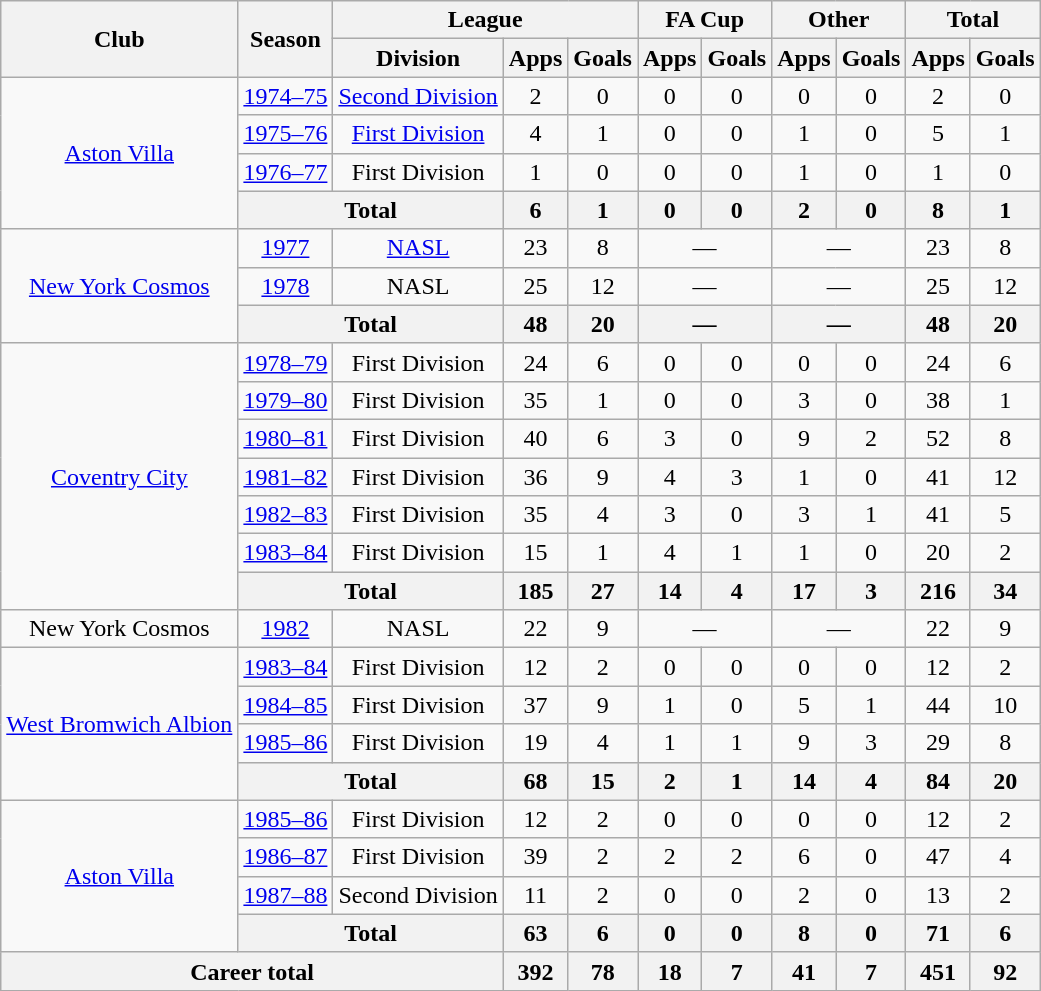<table class="wikitable" style="text-align: center;">
<tr>
<th rowspan="2">Club</th>
<th rowspan="2">Season</th>
<th colspan="3">League</th>
<th colspan="2">FA Cup</th>
<th colspan="2">Other</th>
<th colspan="2">Total</th>
</tr>
<tr>
<th>Division</th>
<th>Apps</th>
<th>Goals</th>
<th>Apps</th>
<th>Goals</th>
<th>Apps</th>
<th>Goals</th>
<th>Apps</th>
<th>Goals</th>
</tr>
<tr>
<td rowspan="4"><a href='#'>Aston Villa</a></td>
<td><a href='#'>1974–75</a></td>
<td><a href='#'>Second Division</a></td>
<td>2</td>
<td>0</td>
<td>0</td>
<td>0</td>
<td>0</td>
<td>0</td>
<td>2</td>
<td>0</td>
</tr>
<tr>
<td><a href='#'>1975–76</a></td>
<td><a href='#'>First Division</a></td>
<td>4</td>
<td>1</td>
<td>0</td>
<td>0</td>
<td>1</td>
<td>0</td>
<td>5</td>
<td>1</td>
</tr>
<tr>
<td><a href='#'>1976–77</a></td>
<td>First Division</td>
<td>1</td>
<td>0</td>
<td>0</td>
<td>0</td>
<td>1</td>
<td>0</td>
<td>1</td>
<td>0</td>
</tr>
<tr>
<th colspan="2">Total</th>
<th>6</th>
<th>1</th>
<th>0</th>
<th>0</th>
<th>2</th>
<th>0</th>
<th>8</th>
<th>1</th>
</tr>
<tr>
<td rowspan="3"><a href='#'>New York Cosmos</a></td>
<td><a href='#'>1977</a></td>
<td><a href='#'>NASL</a></td>
<td>23</td>
<td>8</td>
<td colspan=2>—</td>
<td colspan=2>—</td>
<td>23</td>
<td>8</td>
</tr>
<tr>
<td><a href='#'>1978</a></td>
<td>NASL</td>
<td>25</td>
<td>12</td>
<td colspan=2>—</td>
<td colspan=2>—</td>
<td>25</td>
<td>12</td>
</tr>
<tr>
<th colspan="2">Total</th>
<th>48</th>
<th>20</th>
<th colspan=2>—</th>
<th colspan=2>—</th>
<th>48</th>
<th>20</th>
</tr>
<tr>
<td rowspan="7"><a href='#'>Coventry City</a></td>
<td><a href='#'>1978–79</a></td>
<td>First Division</td>
<td>24</td>
<td>6</td>
<td>0</td>
<td>0</td>
<td>0</td>
<td>0</td>
<td>24</td>
<td>6</td>
</tr>
<tr>
<td><a href='#'>1979–80</a></td>
<td>First Division</td>
<td>35</td>
<td>1</td>
<td>0</td>
<td>0</td>
<td>3</td>
<td>0</td>
<td>38</td>
<td>1</td>
</tr>
<tr>
<td><a href='#'>1980–81</a></td>
<td>First Division</td>
<td>40</td>
<td>6</td>
<td>3</td>
<td>0</td>
<td>9</td>
<td>2</td>
<td>52</td>
<td>8</td>
</tr>
<tr>
<td><a href='#'>1981–82</a></td>
<td>First Division</td>
<td>36</td>
<td>9</td>
<td>4</td>
<td>3</td>
<td>1</td>
<td>0</td>
<td>41</td>
<td>12</td>
</tr>
<tr>
<td><a href='#'>1982–83</a></td>
<td>First Division</td>
<td>35</td>
<td>4</td>
<td>3</td>
<td>0</td>
<td>3</td>
<td>1</td>
<td>41</td>
<td>5</td>
</tr>
<tr>
<td><a href='#'>1983–84</a></td>
<td>First Division</td>
<td>15</td>
<td>1</td>
<td>4</td>
<td>1</td>
<td>1</td>
<td>0</td>
<td>20</td>
<td>2</td>
</tr>
<tr>
<th colspan="2">Total</th>
<th>185</th>
<th>27</th>
<th>14</th>
<th>4</th>
<th>17</th>
<th>3</th>
<th>216</th>
<th>34</th>
</tr>
<tr>
<td>New York Cosmos</td>
<td><a href='#'>1982</a></td>
<td>NASL</td>
<td>22</td>
<td>9</td>
<td colspan=2>—</td>
<td colspan=2>—</td>
<td>22</td>
<td>9</td>
</tr>
<tr>
<td rowspan="4"><a href='#'>West Bromwich Albion</a></td>
<td><a href='#'>1983–84</a></td>
<td>First Division</td>
<td>12</td>
<td>2</td>
<td>0</td>
<td>0</td>
<td>0</td>
<td>0</td>
<td>12</td>
<td>2</td>
</tr>
<tr>
<td><a href='#'>1984–85</a></td>
<td>First Division</td>
<td>37</td>
<td>9</td>
<td>1</td>
<td>0</td>
<td>5</td>
<td>1</td>
<td>44</td>
<td>10</td>
</tr>
<tr>
<td><a href='#'>1985–86</a></td>
<td>First Division</td>
<td>19</td>
<td>4</td>
<td>1</td>
<td>1</td>
<td>9</td>
<td>3</td>
<td>29</td>
<td>8</td>
</tr>
<tr>
<th colspan="2">Total</th>
<th>68</th>
<th>15</th>
<th>2</th>
<th>1</th>
<th>14</th>
<th>4</th>
<th>84</th>
<th>20</th>
</tr>
<tr>
<td rowspan="4"><a href='#'>Aston Villa</a></td>
<td><a href='#'>1985–86</a></td>
<td>First Division</td>
<td>12</td>
<td>2</td>
<td>0</td>
<td>0</td>
<td>0</td>
<td>0</td>
<td>12</td>
<td>2</td>
</tr>
<tr>
<td><a href='#'>1986–87</a></td>
<td>First Division</td>
<td>39</td>
<td>2</td>
<td>2</td>
<td>2</td>
<td>6</td>
<td>0</td>
<td>47</td>
<td>4</td>
</tr>
<tr>
<td><a href='#'>1987–88</a></td>
<td>Second Division</td>
<td>11</td>
<td>2</td>
<td>0</td>
<td>0</td>
<td>2</td>
<td>0</td>
<td>13</td>
<td>2</td>
</tr>
<tr>
<th colspan="2">Total</th>
<th>63</th>
<th>6</th>
<th>0</th>
<th>0</th>
<th>8</th>
<th>0</th>
<th>71</th>
<th>6</th>
</tr>
<tr>
<th colspan="3">Career total</th>
<th>392</th>
<th>78</th>
<th>18</th>
<th>7</th>
<th>41</th>
<th>7</th>
<th>451</th>
<th>92</th>
</tr>
</table>
